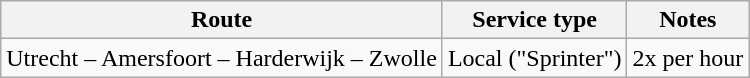<table class="wikitable">
<tr>
<th>Route</th>
<th>Service type</th>
<th>Notes</th>
</tr>
<tr>
<td>Utrecht – Amersfoort – Harderwijk – Zwolle</td>
<td>Local ("Sprinter")</td>
<td>2x per hour</td>
</tr>
</table>
